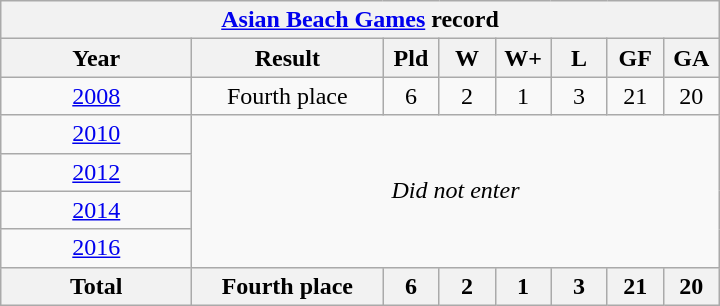<table class="wikitable" style="text-align: center;">
<tr>
<th colspan="8"><a href='#'>Asian Beach Games</a> record</th>
</tr>
<tr>
<th width="120">Year</th>
<th width="120">Result</th>
<th width="30">Pld</th>
<th width="30">W</th>
<th width="30">W+</th>
<th width="30">L</th>
<th width="30">GF</th>
<th width="30">GA</th>
</tr>
<tr>
<td> <a href='#'>2008</a></td>
<td>Fourth place</td>
<td>6</td>
<td>2</td>
<td>1</td>
<td>3</td>
<td>21</td>
<td>20</td>
</tr>
<tr>
<td> <a href='#'>2010</a></td>
<td colspan="7" rowspan="4"><em>Did not enter</em></td>
</tr>
<tr>
<td> <a href='#'>2012</a></td>
</tr>
<tr>
<td> <a href='#'>2014</a></td>
</tr>
<tr>
<td> <a href='#'>2016</a></td>
</tr>
<tr>
<th>Total</th>
<th>Fourth place</th>
<th>6</th>
<th>2</th>
<th>1</th>
<th>3</th>
<th>21</th>
<th>20</th>
</tr>
</table>
